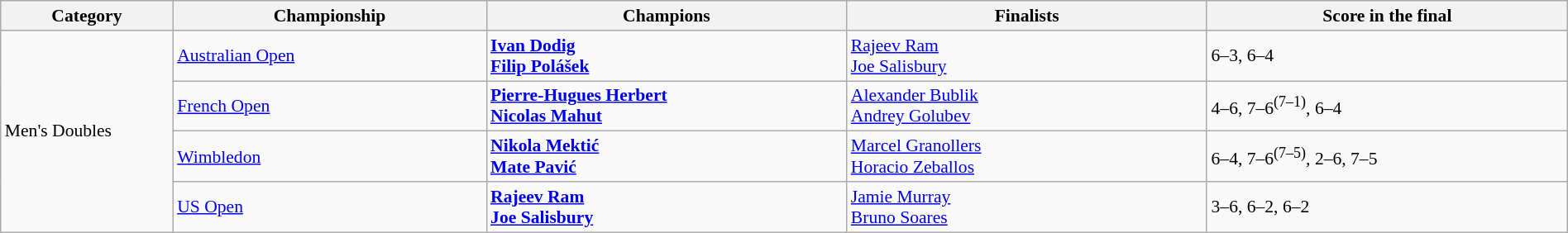<table class="wikitable" style="font-size:90%;" width=100%>
<tr>
<th style="width: 11%;">Category</th>
<th style="width: 20%;">Championship</th>
<th style="width: 23%;">Champions</th>
<th style="width: 23%;">Finalists</th>
<th style="width: 23%;">Score in the final</th>
</tr>
<tr>
<td rowspan="4">Men's Doubles</td>
<td><a href='#'>Australian Open</a></td>
<td> <strong><a href='#'>Ivan Dodig</a></strong><br> <strong><a href='#'>Filip Polášek</a></strong></td>
<td> <a href='#'>Rajeev Ram</a><br> <a href='#'>Joe Salisbury</a></td>
<td>6–3, 6–4</td>
</tr>
<tr>
<td><a href='#'>French Open</a></td>
<td> <strong><a href='#'>Pierre-Hugues Herbert</a></strong><br> <strong><a href='#'>Nicolas Mahut</a></strong></td>
<td> <a href='#'>Alexander Bublik</a><br> <a href='#'>Andrey Golubev</a></td>
<td>4–6, 7–6<sup>(7–1)</sup>, 6–4</td>
</tr>
<tr>
<td><a href='#'>Wimbledon</a></td>
<td> <strong><a href='#'>Nikola Mektić</a></strong><br> <strong><a href='#'>Mate Pavić</a></strong></td>
<td> <a href='#'>Marcel Granollers</a><br> <a href='#'>Horacio Zeballos</a></td>
<td>6–4, 7–6<sup>(7–5)</sup>, 2–6, 7–5</td>
</tr>
<tr>
<td><a href='#'>US Open</a></td>
<td> <strong><a href='#'>Rajeev Ram</a></strong><br> <strong><a href='#'>Joe Salisbury</a></strong></td>
<td> <a href='#'>Jamie Murray</a><br> <a href='#'>Bruno Soares</a></td>
<td>3–6, 6–2, 6–2</td>
</tr>
</table>
